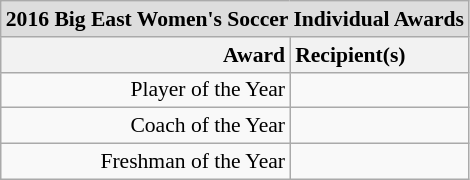<table class="wikitable" style="white-space:nowrap; font-size:90%;">
<tr>
<td colspan="7" style="text-align:center; background:#ddd;"><strong>2016 Big East Women's Soccer Individual Awards</strong></td>
</tr>
<tr>
<th style="text-align:right;">Award</th>
<th style="text-align:left;">Recipient(s)</th>
</tr>
<tr>
<td style="text-align:right;">Player of the Year</td>
<td style="text-align:left;"></td>
</tr>
<tr>
<td style="text-align:right;">Coach of the Year</td>
<td style="text-align:left;"></td>
</tr>
<tr>
<td style="text-align:right;">Freshman of the Year</td>
<td style="text-align:left;"></td>
</tr>
</table>
